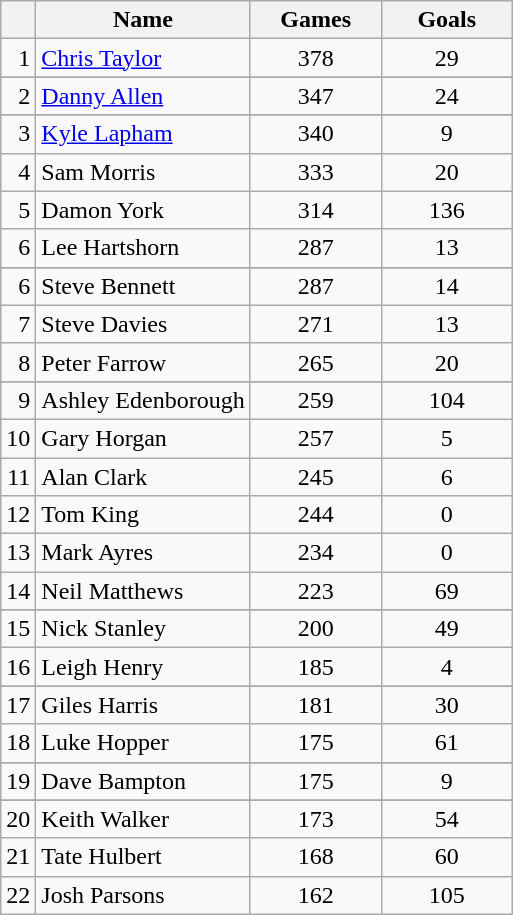<table class="wikitable" style="text-align: center;">
<tr>
<th></th>
<th>Name</th>
<th style="width: 5em;">Games</th>
<th style="width: 5em;">Goals</th>
</tr>
<tr>
<td style="text-align:right;">1</td>
<td style="text-align:left;"><a href='#'>Chris Taylor</a></td>
<td>378</td>
<td>29</td>
</tr>
<tr>
</tr>
<tr>
<td style="text-align:right;">2</td>
<td style="text-align:left;"><a href='#'>Danny Allen</a></td>
<td>347</td>
<td>24</td>
</tr>
<tr>
</tr>
<tr>
<td style="text-align:right;">3</td>
<td style="text-align:left;"><a href='#'>Kyle Lapham</a></td>
<td>340</td>
<td>9</td>
</tr>
<tr>
<td style="text-align:right;">4</td>
<td style="text-align:left;">Sam Morris</td>
<td>333</td>
<td>20</td>
</tr>
<tr>
<td style="text-align:right;">5</td>
<td style="text-align:left;">Damon York</td>
<td>314</td>
<td>136</td>
</tr>
<tr>
<td style="text-align:right;">6</td>
<td style="text-align:left;">Lee Hartshorn</td>
<td>287</td>
<td>13</td>
</tr>
<tr>
</tr>
<tr>
<td style="text-align:right;">6</td>
<td style="text-align:left;">Steve Bennett</td>
<td>287</td>
<td>14</td>
</tr>
<tr>
<td style="text-align:right;">7</td>
<td style="text-align:left;">Steve Davies</td>
<td>271</td>
<td>13</td>
</tr>
<tr>
<td style="text-align:right;">8</td>
<td style="text-align:left;">Peter Farrow</td>
<td>265</td>
<td>20</td>
</tr>
<tr>
</tr>
<tr>
<td style="text-align:right;">9</td>
<td style="text-align:left;">Ashley Edenborough</td>
<td>259</td>
<td>104</td>
</tr>
<tr>
<td style="text-align:right;">10</td>
<td style="text-align:left;">Gary Horgan</td>
<td>257</td>
<td>5</td>
</tr>
<tr>
<td style="text-align:right;">11</td>
<td style="text-align:left;">Alan Clark</td>
<td>245</td>
<td>6</td>
</tr>
<tr>
<td style="text-align:right;">12</td>
<td style="text-align:left;">Tom King</td>
<td>244</td>
<td>0</td>
</tr>
<tr>
<td style="text-align:right;">13</td>
<td style="text-align:left;">Mark Ayres</td>
<td>234</td>
<td>0</td>
</tr>
<tr>
<td style="text-align:right;">14</td>
<td style="text-align:left;">Neil Matthews</td>
<td>223</td>
<td>69</td>
</tr>
<tr>
</tr>
<tr>
<td style="text-align:right;">15</td>
<td style="text-align:left;">Nick Stanley</td>
<td>200</td>
<td>49</td>
</tr>
<tr>
<td style="text-align:right;">16</td>
<td style="text-align:left;">Leigh Henry</td>
<td>185</td>
<td>4</td>
</tr>
<tr>
</tr>
<tr>
<td style="text-align:right;">17</td>
<td style="text-align:left;">Giles Harris</td>
<td>181</td>
<td>30</td>
</tr>
<tr>
<td style="text-align:right;">18</td>
<td style="text-align:left;">Luke Hopper</td>
<td>175</td>
<td>61</td>
</tr>
<tr>
</tr>
<tr>
<td style="text-align:right;">19</td>
<td style="text-align:left;">Dave Bampton</td>
<td>175</td>
<td>9</td>
</tr>
<tr>
</tr>
<tr>
<td style="text-align:right;">20</td>
<td style="text-align:left;">Keith Walker</td>
<td>173</td>
<td>54</td>
</tr>
<tr>
<td style="text-align:right;">21</td>
<td style="text-align:left;">Tate Hulbert</td>
<td>168</td>
<td>60</td>
</tr>
<tr>
<td style="text-align:right;">22</td>
<td style="text-align:left;">Josh Parsons</td>
<td>162</td>
<td>105</td>
</tr>
</table>
